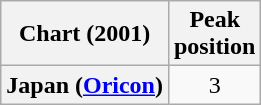<table class="wikitable plainrowheaders sortable" style="text-align:center;">
<tr>
<th scope="col">Chart (2001)</th>
<th scope="col">Peak<br>position</th>
</tr>
<tr>
<th scope="row">Japan (<a href='#'>Oricon</a>)</th>
<td>3</td>
</tr>
</table>
